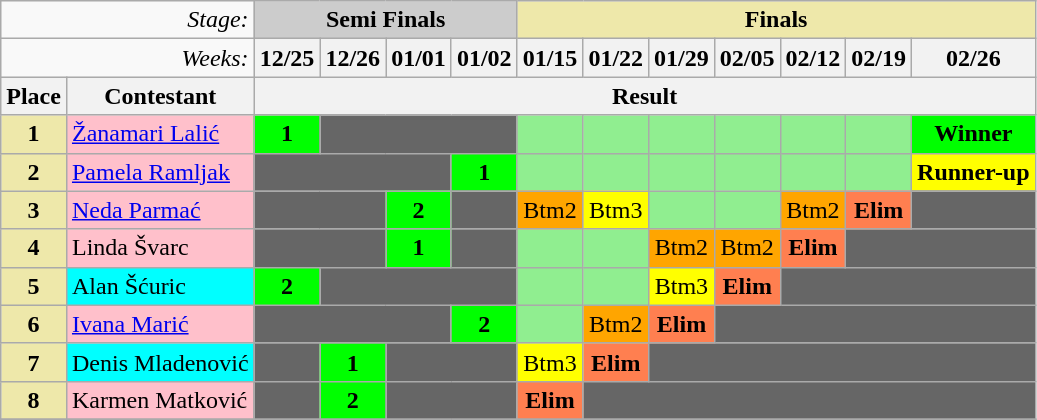<table class="wikitable" align="center">
<tr>
<td colspan=2 align="right"><em>Stage:</em></td>
<td colspan=4 bgcolor="CCCCCC" align="Center"><strong>Semi Finals</strong></td>
<td colspan=15 bgcolor="palegoldenrod" align="Center"><strong>Finals</strong></td>
</tr>
<tr>
<td colspan=2 align="right"><em>Weeks:</em></td>
<th>12/25</th>
<th>12/26</th>
<th>01/01</th>
<th>01/02</th>
<th>01/15</th>
<th>01/22</th>
<th>01/29</th>
<th>02/05</th>
<th>02/12</th>
<th>02/19</th>
<th>02/26</th>
</tr>
<tr>
<th>Place</th>
<th>Contestant</th>
<th colspan=17 align="center">Result</th>
</tr>
<tr>
<td align="center" bgcolor="palegoldenrod"><strong>1</strong></td>
<td bgcolor="pink"><a href='#'>Žanamari Lalić</a></td>
<td style="background:lime" align="center"><strong>1</strong></td>
<td bgcolor="666666" colspan=3></td>
<td style="background: lightgreen"></td>
<td style="background: lightgreen"></td>
<td style="background: lightgreen"></td>
<td style="background: lightgreen"></td>
<td style="background: lightgreen"></td>
<td style="background: lightgreen"></td>
<td style="background: Lime" align="center"><strong>Winner</strong></td>
</tr>
<tr>
<td align="center" bgcolor="palegoldenrod"><strong>2</strong></td>
<td bgcolor="pink"><a href='#'>Pamela Ramljak</a></td>
<td colspan=3 bgcolor="666666"></td>
<td style="background:lime" align="center"><strong>1</strong></td>
<td style="background: lightgreen"></td>
<td style="background: lightgreen"></td>
<td style="background: lightgreen"></td>
<td style="background: lightgreen"></td>
<td style="background: lightgreen"></td>
<td style="background: lightgreen"></td>
<td style="background: yellow" align="center"><strong>Runner-up</strong></td>
</tr>
<tr>
<td align="center" bgcolor="palegoldenrod"><strong>3</strong></td>
<td bgcolor="pink"><a href='#'>Neda Parmać</a></td>
<td colspan=2 bgcolor="666666"></td>
<td style="background:lime" align="center"><strong>2</strong></td>
<td bgcolor="666666"></td>
<td style="background: orange" align="center">Btm2</td>
<td style="background: yellow" align="center">Btm3</td>
<td style="background: lightgreen"></td>
<td style="background: lightgreen"></td>
<td style="background: orange" align="center">Btm2</td>
<td style="background: coral" align="center"><strong>Elim</strong></td>
<td bgcolor="666666"></td>
</tr>
<tr>
<td align="center" bgcolor="palegoldenrod"><strong>4</strong></td>
<td bgcolor="pink">Linda Švarc</td>
<td colspan=2 bgcolor="666666"></td>
<td style="background:lime" align="center"><strong>1</strong></td>
<td bgcolor="666666"></td>
<td style="background: lightgreen"></td>
<td style="background: lightgreen"></td>
<td style="background: orange" align="center">Btm2</td>
<td style="background: orange" align="center">Btm2</td>
<td style="background: coral" align="center"><strong>Elim</strong></td>
<td colspan=2 bgcolor="666666"></td>
</tr>
<tr>
<td align="center" bgcolor="palegoldenrod"><strong>5</strong></td>
<td bgcolor="cyan">Alan Šćuric</td>
<td style="background:lime" align="center"><strong>2</strong></td>
<td colspan=3 bgcolor="666666"></td>
<td style="background: lightgreen"></td>
<td style="background: lightgreen"></td>
<td style="background: yellow" align="center">Btm3</td>
<td style="background: coral" align="center"><strong>Elim</strong></td>
<td colspan=3 bgcolor="666666"></td>
</tr>
<tr>
<td align="center" bgcolor="palegoldenrod"><strong>6</strong></td>
<td bgcolor="pink"><a href='#'>Ivana Marić</a></td>
<td colspan=3 bgcolor="666666"></td>
<td style="background:lime" align="center"><strong>2</strong></td>
<td style="background: lightgreen"></td>
<td style="background: orange" align="center">Btm2</td>
<td style="background: coral" align="center"><strong>Elim</strong></td>
<td colspan=4 bgcolor="666666"></td>
</tr>
<tr>
<td align="center" bgcolor="palegoldenrod"><strong>7</strong></td>
<td bgcolor="cyan">Denis Mladenović</td>
<td bgcolor="666666"></td>
<td style="background:lime" align="center"><strong>1</strong></td>
<td colspan=2 bgcolor="666666"></td>
<td style="background: yellow" align="center">Btm3</td>
<td style="background: coral" align="center"><strong>Elim</strong></td>
<td colspan=6 bgcolor="666666"></td>
</tr>
<tr>
<td align="center" bgcolor="palegoldenrod"><strong>8</strong></td>
<td bgcolor="pink">Karmen Matković</td>
<td bgcolor="666666"></td>
<td style="background:lime" align="center"><strong>2</strong></td>
<td colspan=2 bgcolor="666666"></td>
<td style="background: coral" align="center"><strong>Elim</strong></td>
<td colspan=8 bgcolor="666666"></td>
</tr>
<tr>
</tr>
</table>
